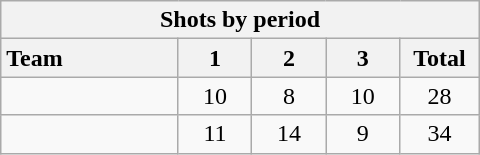<table class="wikitable" style="width:20em; text-align:right;">
<tr>
<th colspan="6">Shots by period</th>
</tr>
<tr>
<th style="width:8em; text-align:left;">Team</th>
<th style="width:3em;">1</th>
<th style="width:3em;">2</th>
<th style="width:3em;">3</th>
<th style="width:3em;">Total</th>
</tr>
<tr>
<td style="text-align:left;"></td>
<td style="text-align:center;">10</td>
<td style="text-align:center;">8</td>
<td style="text-align:center;">10</td>
<td style="text-align:center;">28</td>
</tr>
<tr>
<td style="text-align:left;"></td>
<td style="text-align:center;">11</td>
<td style="text-align:center;">14</td>
<td style="text-align:center;">9</td>
<td style="text-align:center;">34</td>
</tr>
</table>
